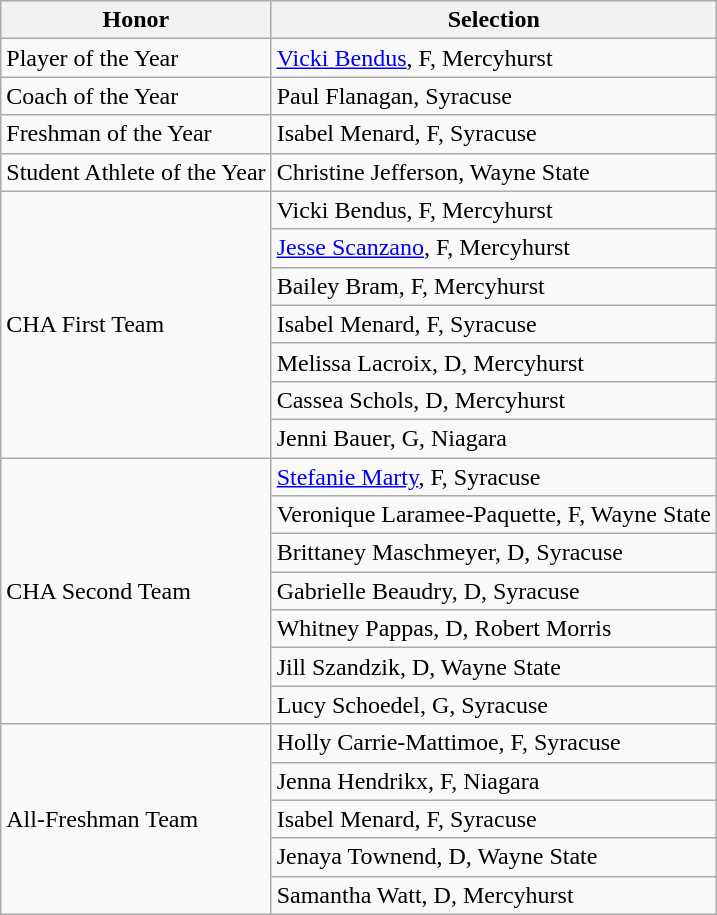<table class="wikitable">
<tr>
<th>Honor</th>
<th>Selection</th>
</tr>
<tr>
<td>Player of the Year</td>
<td><a href='#'>Vicki Bendus</a>, F, Mercyhurst</td>
</tr>
<tr>
<td>Coach of the Year</td>
<td>Paul Flanagan, Syracuse</td>
</tr>
<tr>
<td>Freshman of the Year</td>
<td>Isabel Menard, F, Syracuse</td>
</tr>
<tr>
<td>Student Athlete of the Year</td>
<td>Christine Jefferson, Wayne State</td>
</tr>
<tr>
<td rowspan="7" style="vertical-align:middle;">CHA First Team</td>
<td>Vicki Bendus, F, Mercyhurst</td>
</tr>
<tr>
<td><a href='#'>Jesse Scanzano</a>, F, Mercyhurst</td>
</tr>
<tr>
<td>Bailey Bram, F, Mercyhurst</td>
</tr>
<tr>
<td>Isabel Menard, F, Syracuse</td>
</tr>
<tr>
<td>Melissa Lacroix, D, Mercyhurst</td>
</tr>
<tr>
<td>Cassea Schols, D, Mercyhurst</td>
</tr>
<tr>
<td>Jenni Bauer, G, Niagara</td>
</tr>
<tr>
<td rowspan="7" style="vertical-align:middle;">CHA Second Team</td>
<td><a href='#'>Stefanie Marty</a>, F, Syracuse</td>
</tr>
<tr>
<td>Veronique Laramee-Paquette, F, Wayne State</td>
</tr>
<tr>
<td>Brittaney Maschmeyer, D, Syracuse</td>
</tr>
<tr>
<td>Gabrielle Beaudry, D, Syracuse</td>
</tr>
<tr>
<td>Whitney Pappas, D, Robert Morris</td>
</tr>
<tr>
<td>Jill Szandzik, D, Wayne State</td>
</tr>
<tr>
<td>Lucy Schoedel, G, Syracuse</td>
</tr>
<tr>
<td rowspan="5" style="vertical-align:middle;">All-Freshman Team</td>
<td>Holly Carrie-Mattimoe, F, Syracuse</td>
</tr>
<tr>
<td>Jenna Hendrikx, F, Niagara</td>
</tr>
<tr>
<td>Isabel Menard, F, Syracuse</td>
</tr>
<tr>
<td>Jenaya Townend, D, Wayne State</td>
</tr>
<tr>
<td>Samantha Watt, D, Mercyhurst  </td>
</tr>
</table>
